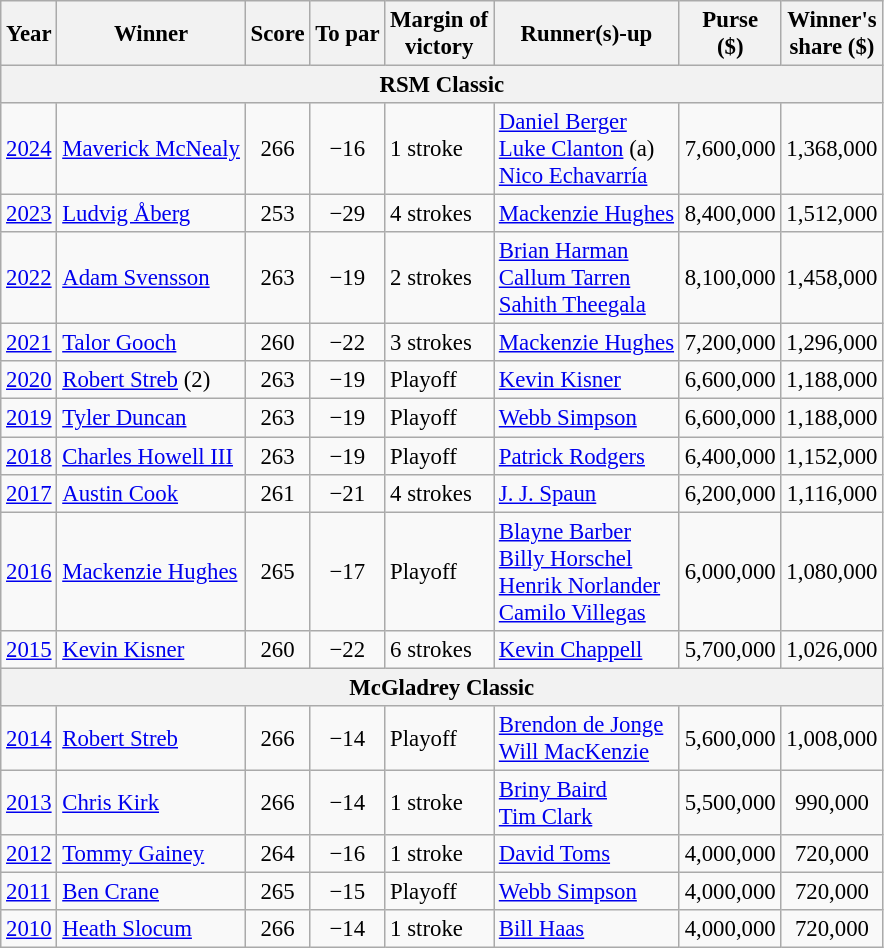<table class="wikitable" style="font-size: 95%;">
<tr>
<th>Year</th>
<th>Winner</th>
<th>Score</th>
<th>To par</th>
<th>Margin of<br>victory</th>
<th>Runner(s)-up</th>
<th>Purse<br>($)</th>
<th>Winner's<br>share ($)</th>
</tr>
<tr>
<th colspan=10>RSM Classic</th>
</tr>
<tr>
<td><a href='#'>2024</a></td>
<td> <a href='#'>Maverick McNealy</a></td>
<td align=center>266</td>
<td align=center>−16</td>
<td>1 stroke</td>
<td> <a href='#'>Daniel Berger</a><br> <a href='#'>Luke Clanton</a> (a)<br> <a href='#'>Nico Echavarría</a></td>
<td align=center>7,600,000</td>
<td align=center>1,368,000</td>
</tr>
<tr>
<td><a href='#'>2023</a></td>
<td> <a href='#'>Ludvig Åberg</a></td>
<td align=center>253</td>
<td align=center>−29</td>
<td>4 strokes</td>
<td> <a href='#'>Mackenzie Hughes</a></td>
<td align=center>8,400,000</td>
<td align=center>1,512,000</td>
</tr>
<tr>
<td><a href='#'>2022</a></td>
<td> <a href='#'>Adam Svensson</a></td>
<td align=center>263</td>
<td align=center>−19</td>
<td>2 strokes</td>
<td> <a href='#'>Brian Harman</a><br> <a href='#'>Callum Tarren</a><br> <a href='#'>Sahith Theegala</a></td>
<td align=center>8,100,000</td>
<td align=center>1,458,000</td>
</tr>
<tr>
<td><a href='#'>2021</a></td>
<td> <a href='#'>Talor Gooch</a></td>
<td align=center>260</td>
<td align=center>−22</td>
<td>3 strokes</td>
<td> <a href='#'>Mackenzie Hughes</a></td>
<td align=center>7,200,000</td>
<td align=center>1,296,000</td>
</tr>
<tr>
<td><a href='#'>2020</a></td>
<td> <a href='#'>Robert Streb</a> (2)</td>
<td align=center>263</td>
<td align=center>−19</td>
<td>Playoff</td>
<td> <a href='#'>Kevin Kisner</a></td>
<td align=center>6,600,000</td>
<td align=center>1,188,000</td>
</tr>
<tr>
<td><a href='#'>2019</a></td>
<td> <a href='#'>Tyler Duncan</a></td>
<td align=center>263</td>
<td align=center>−19</td>
<td>Playoff</td>
<td> <a href='#'>Webb Simpson</a></td>
<td align=center>6,600,000</td>
<td align=center>1,188,000</td>
</tr>
<tr>
<td><a href='#'>2018</a></td>
<td> <a href='#'>Charles Howell III</a></td>
<td align=center>263</td>
<td align=center>−19</td>
<td>Playoff</td>
<td> <a href='#'>Patrick Rodgers</a></td>
<td align=center>6,400,000</td>
<td align=center>1,152,000</td>
</tr>
<tr>
<td><a href='#'>2017</a></td>
<td> <a href='#'>Austin Cook</a></td>
<td align=center>261</td>
<td align=center>−21</td>
<td>4 strokes</td>
<td> <a href='#'>J. J. Spaun</a></td>
<td align=center>6,200,000</td>
<td align=center>1,116,000</td>
</tr>
<tr>
<td><a href='#'>2016</a></td>
<td> <a href='#'>Mackenzie Hughes</a></td>
<td align=center>265</td>
<td align=center>−17</td>
<td>Playoff</td>
<td> <a href='#'>Blayne Barber</a><br> <a href='#'>Billy Horschel</a><br> <a href='#'>Henrik Norlander</a><br> <a href='#'>Camilo Villegas</a></td>
<td align=center>6,000,000</td>
<td align=center>1,080,000</td>
</tr>
<tr>
<td><a href='#'>2015</a></td>
<td> <a href='#'>Kevin Kisner</a></td>
<td align=center>260</td>
<td align=center>−22</td>
<td>6 strokes</td>
<td> <a href='#'>Kevin Chappell</a></td>
<td align=center>5,700,000</td>
<td align=center>1,026,000</td>
</tr>
<tr>
<th colspan=10>McGladrey Classic</th>
</tr>
<tr>
<td><a href='#'>2014</a></td>
<td> <a href='#'>Robert Streb</a></td>
<td align=center>266</td>
<td align=center>−14</td>
<td>Playoff</td>
<td> <a href='#'>Brendon de Jonge</a><br> <a href='#'>Will MacKenzie</a></td>
<td align=center>5,600,000</td>
<td align=center>1,008,000</td>
</tr>
<tr>
<td><a href='#'>2013</a></td>
<td> <a href='#'>Chris Kirk</a></td>
<td align=center>266</td>
<td align=center>−14</td>
<td>1 stroke</td>
<td> <a href='#'>Briny Baird</a><br> <a href='#'>Tim Clark</a></td>
<td align=center>5,500,000</td>
<td align=center>990,000</td>
</tr>
<tr>
<td><a href='#'>2012</a></td>
<td> <a href='#'>Tommy Gainey</a></td>
<td align=center>264</td>
<td align=center>−16</td>
<td>1 stroke</td>
<td> <a href='#'>David Toms</a></td>
<td align=center>4,000,000</td>
<td align=center>720,000</td>
</tr>
<tr>
<td><a href='#'>2011</a></td>
<td> <a href='#'>Ben Crane</a></td>
<td align=center>265</td>
<td align=center>−15</td>
<td>Playoff</td>
<td> <a href='#'>Webb Simpson</a></td>
<td align=center>4,000,000</td>
<td align=center>720,000</td>
</tr>
<tr>
<td><a href='#'>2010</a></td>
<td> <a href='#'>Heath Slocum</a></td>
<td align=center>266</td>
<td align=center>−14</td>
<td>1 stroke</td>
<td> <a href='#'>Bill Haas</a></td>
<td align=center>4,000,000</td>
<td align=center>720,000</td>
</tr>
</table>
